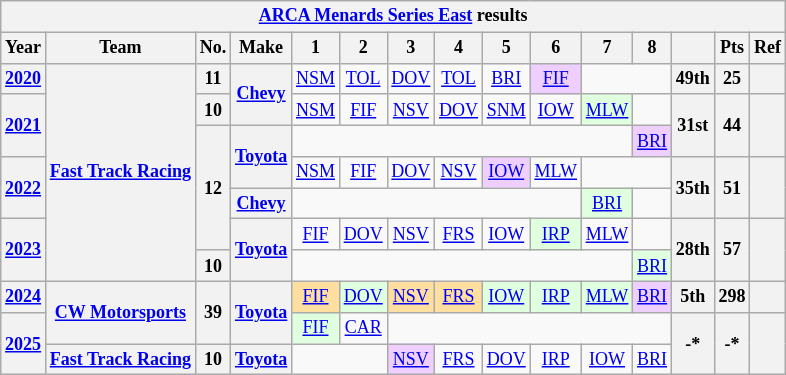<table class="wikitable" style="text-align:center; font-size:75%">
<tr>
<th colspan="15"><a href='#'>ARCA Menards Series East</a> results</th>
</tr>
<tr>
<th>Year</th>
<th>Team</th>
<th>No.</th>
<th>Make</th>
<th>1</th>
<th>2</th>
<th>3</th>
<th>4</th>
<th>5</th>
<th>6</th>
<th>7</th>
<th>8</th>
<th></th>
<th>Pts</th>
<th>Ref</th>
</tr>
<tr>
<th><a href='#'>2020</a></th>
<th rowspan="7"><a href='#'>Fast Track Racing</a></th>
<th>11</th>
<th rowspan="2"><a href='#'>Chevy</a></th>
<td><a href='#'>NSM</a></td>
<td><a href='#'>TOL</a></td>
<td><a href='#'>DOV</a></td>
<td><a href='#'>TOL</a></td>
<td><a href='#'>BRI</a></td>
<td style="background:#EFCFFF;"><a href='#'>FIF</a><br></td>
<td colspan="2"></td>
<th>49th</th>
<th>25</th>
<th></th>
</tr>
<tr>
<th rowspan="2"><a href='#'>2021</a></th>
<th>10</th>
<td><a href='#'>NSM</a></td>
<td><a href='#'>FIF</a></td>
<td><a href='#'>NSV</a></td>
<td><a href='#'>DOV</a></td>
<td><a href='#'>SNM</a></td>
<td><a href='#'>IOW</a></td>
<td style="background:#DFFFDF;"><a href='#'>MLW</a><br></td>
<td></td>
<th rowspan="2">31st</th>
<th rowspan="2">44</th>
<th rowspan="2"></th>
</tr>
<tr>
<th rowspan=4>12</th>
<th rowspan=2><a href='#'>Toyota</a></th>
<td colspan="7"></td>
<td style="background:#EFCFFF;"><a href='#'>BRI</a><br></td>
</tr>
<tr>
<th rowspan=2><a href='#'>2022</a></th>
<td><a href='#'>NSM</a></td>
<td><a href='#'>FIF</a></td>
<td><a href='#'>DOV</a></td>
<td><a href='#'>NSV</a></td>
<td style="background:#EFCFFF;"><a href='#'>IOW</a><br></td>
<td><a href='#'>MLW</a></td>
<td colspan=2></td>
<th rowspan=2>35th</th>
<th rowspan=2>51</th>
<th rowspan=2></th>
</tr>
<tr>
<th><a href='#'>Chevy</a></th>
<td colspan=6></td>
<td style="background:#DFFFDF;"><a href='#'>BRI</a><br></td>
<td></td>
</tr>
<tr>
<th rowspan=2><a href='#'>2023</a></th>
<th rowspan=2><a href='#'>Toyota</a></th>
<td><a href='#'>FIF</a></td>
<td><a href='#'>DOV</a></td>
<td><a href='#'>NSV</a></td>
<td><a href='#'>FRS</a></td>
<td><a href='#'>IOW</a></td>
<td style="background:#DFFFDF;"><a href='#'>IRP</a><br></td>
<td><a href='#'>MLW</a></td>
<td></td>
<th rowspan=2>28th</th>
<th rowspan=2>57</th>
<th rowspan=2></th>
</tr>
<tr>
<th>10</th>
<td colspan=7></td>
<td style="background:#DFFFDF;"><a href='#'>BRI</a><br></td>
</tr>
<tr>
<th><a href='#'>2024</a></th>
<th rowspan=2><a href='#'>CW Motorsports</a></th>
<th rowspan=2>39</th>
<th rowspan=2><a href='#'>Toyota</a></th>
<td style="background:#FFDF9F;"><a href='#'>FIF</a><br></td>
<td style="background:#DFFFDF;"><a href='#'>DOV</a><br></td>
<td style="background:#FFDF9F;"><a href='#'>NSV</a><br></td>
<td style="background:#FFDF9F;"><a href='#'>FRS</a><br></td>
<td style="background:#DFFFDF;"><a href='#'>IOW</a><br></td>
<td style="background:#DFFFDF;"><a href='#'>IRP</a><br></td>
<td style="background:#DFFFDF;"><a href='#'>MLW</a><br></td>
<td style="background:#EFCFFF;"><a href='#'>BRI</a><br></td>
<th>5th</th>
<th>298</th>
<th></th>
</tr>
<tr>
<th rowspan=2><a href='#'>2025</a></th>
<td style="background:#DFFFDF;"><a href='#'>FIF</a><br></td>
<td><a href='#'>CAR</a></td>
<td colspan=6></td>
<th rowspan=2>-*</th>
<th rowspan=2>-*</th>
<th rowspan=2></th>
</tr>
<tr>
<th><a href='#'>Fast Track Racing</a></th>
<th>10</th>
<th><a href='#'>Toyota</a></th>
<td colspan=2></td>
<td style="background:#EFCFFF;"><a href='#'>NSV</a><br></td>
<td><a href='#'>FRS</a></td>
<td><a href='#'>DOV</a></td>
<td><a href='#'>IRP</a></td>
<td><a href='#'>IOW</a></td>
<td><a href='#'>BRI</a></td>
</tr>
</table>
